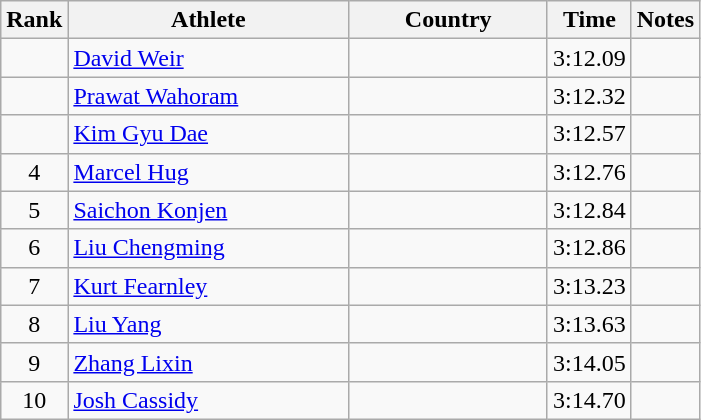<table class="wikitable sortable" style="text-align:center">
<tr>
<th>Rank</th>
<th style="width:180px">Athlete</th>
<th style="width:125px">Country</th>
<th>Time</th>
<th>Notes</th>
</tr>
<tr>
<td></td>
<td style="text-align:left;"><a href='#'>David Weir</a></td>
<td style="text-align:left;"></td>
<td>3:12.09</td>
<td></td>
</tr>
<tr>
<td></td>
<td style="text-align:left;"><a href='#'>Prawat Wahoram</a></td>
<td style="text-align:left;"></td>
<td>3:12.32</td>
<td></td>
</tr>
<tr>
<td></td>
<td style="text-align:left;"><a href='#'>Kim Gyu Dae</a></td>
<td style="text-align:left;"></td>
<td>3:12.57</td>
<td></td>
</tr>
<tr>
<td>4</td>
<td style="text-align:left;"><a href='#'>Marcel Hug</a></td>
<td style="text-align:left;"></td>
<td>3:12.76</td>
<td></td>
</tr>
<tr>
<td>5</td>
<td style="text-align:left;"><a href='#'>Saichon Konjen</a></td>
<td style="text-align:left;"></td>
<td>3:12.84</td>
<td></td>
</tr>
<tr>
<td>6</td>
<td style="text-align:left;"><a href='#'>Liu Chengming</a></td>
<td style="text-align:left;"></td>
<td>3:12.86</td>
<td></td>
</tr>
<tr>
<td>7</td>
<td style="text-align:left;"><a href='#'>Kurt Fearnley</a></td>
<td style="text-align:left;"></td>
<td>3:13.23</td>
<td></td>
</tr>
<tr>
<td>8</td>
<td style="text-align:left;"><a href='#'>Liu Yang</a></td>
<td style="text-align:left;"></td>
<td>3:13.63</td>
<td></td>
</tr>
<tr>
<td>9</td>
<td style="text-align:left;"><a href='#'>Zhang Lixin</a></td>
<td style="text-align:left;"></td>
<td>3:14.05</td>
<td></td>
</tr>
<tr>
<td>10</td>
<td style="text-align:left;"><a href='#'>Josh Cassidy</a></td>
<td style="text-align:left;"></td>
<td>3:14.70</td>
<td></td>
</tr>
</table>
